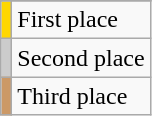<table class="wikitable">
<tr>
</tr>
<tr>
<td style="text-align:center; background-color:#FFD700;"></td>
<td>First place</td>
</tr>
<tr>
<td style="text-align:center; background-color:#CCC;"></td>
<td>Second place</td>
</tr>
<tr>
<td style="text-align:center; background-color:#C96;"></td>
<td>Third place</td>
</tr>
</table>
